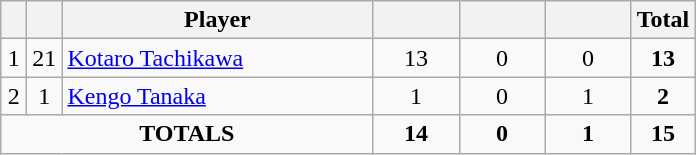<table class="wikitable sortable" style="text-align:center">
<tr>
<th width=10></th>
<th width=10></th>
<th width=200>Player</th>
<th width=50></th>
<th width=50></th>
<th width=50></th>
<th>Total</th>
</tr>
<tr>
<td rowspan="1">1</td>
<td>21</td>
<td align="left"> <a href='#'>Kotaro Tachikawa</a></td>
<td>13</td>
<td>0</td>
<td>0</td>
<td><strong>13</strong></td>
</tr>
<tr>
<td rowspan="1">2</td>
<td>1</td>
<td align="left"> <a href='#'>Kengo Tanaka</a></td>
<td>1</td>
<td>0</td>
<td>1</td>
<td><strong>2</strong></td>
</tr>
<tr>
<td colspan="3"><strong>TOTALS</strong></td>
<td><strong>14</strong></td>
<td><strong>0</strong></td>
<td><strong>1</strong></td>
<td><strong>15</strong></td>
</tr>
</table>
